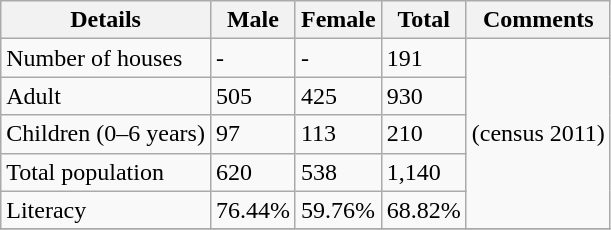<table class="wikitable sortable">
<tr>
<th>Details</th>
<th>Male</th>
<th>Female</th>
<th>Total</th>
<th>Comments</th>
</tr>
<tr>
<td>Number of houses</td>
<td>-</td>
<td>-</td>
<td>191</td>
<td rowspan="5">(census 2011) </td>
</tr>
<tr>
<td>Adult</td>
<td>505</td>
<td>425</td>
<td>930</td>
</tr>
<tr>
<td>Children (0–6 years)</td>
<td>97</td>
<td>113</td>
<td>210</td>
</tr>
<tr>
<td>Total population</td>
<td>620</td>
<td>538</td>
<td>1,140</td>
</tr>
<tr>
<td>Literacy</td>
<td>76.44%</td>
<td>59.76%</td>
<td>68.82%</td>
</tr>
<tr>
</tr>
</table>
